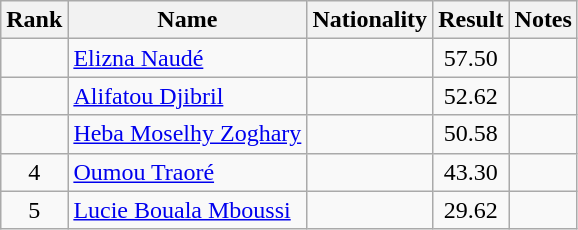<table class="wikitable sortable" style="text-align:center">
<tr>
<th>Rank</th>
<th>Name</th>
<th>Nationality</th>
<th>Result</th>
<th>Notes</th>
</tr>
<tr>
<td></td>
<td align=left><a href='#'>Elizna Naudé</a></td>
<td align=left></td>
<td>57.50</td>
<td></td>
</tr>
<tr>
<td></td>
<td align=left><a href='#'>Alifatou Djibril</a></td>
<td align=left></td>
<td>52.62</td>
<td></td>
</tr>
<tr>
<td></td>
<td align=left><a href='#'>Heba Moselhy Zoghary</a></td>
<td align=left></td>
<td>50.58</td>
<td></td>
</tr>
<tr>
<td>4</td>
<td align=left><a href='#'>Oumou Traoré</a></td>
<td align=left></td>
<td>43.30</td>
<td></td>
</tr>
<tr>
<td>5</td>
<td align=left><a href='#'>Lucie Bouala Mboussi</a></td>
<td align=left></td>
<td>29.62</td>
<td></td>
</tr>
</table>
